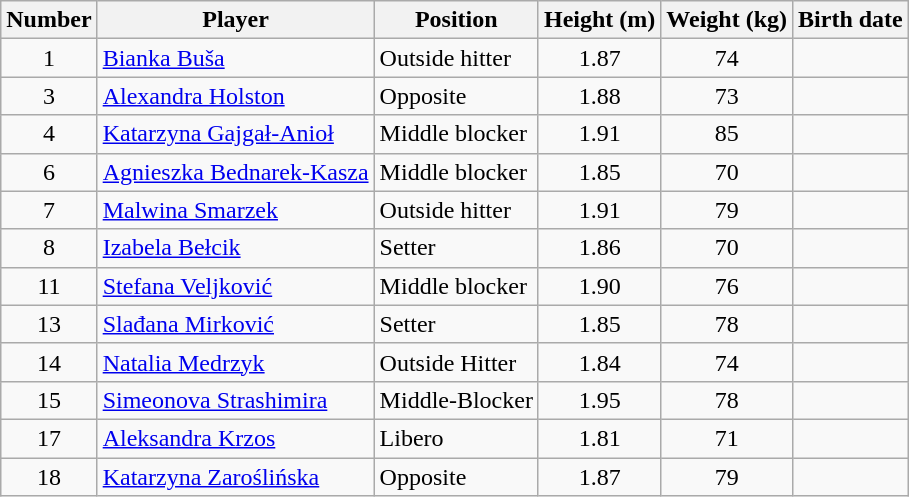<table class="wikitable">
<tr>
<th>Number</th>
<th>Player</th>
<th>Position</th>
<th>Height (m)</th>
<th>Weight (kg)</th>
<th>Birth date</th>
</tr>
<tr>
<td align=center>1</td>
<td> <a href='#'>Bianka Buša</a></td>
<td>Outside hitter</td>
<td align=center>1.87</td>
<td align=center>74</td>
<td></td>
</tr>
<tr>
<td align=center>3</td>
<td> <a href='#'>Alexandra Holston</a></td>
<td>Opposite</td>
<td align=center>1.88</td>
<td align=center>73</td>
<td></td>
</tr>
<tr>
<td align=center>4</td>
<td> <a href='#'>Katarzyna Gajgał-Anioł</a></td>
<td>Middle blocker</td>
<td align=center>1.91</td>
<td align=center>85</td>
<td></td>
</tr>
<tr>
<td align=center>6</td>
<td> <a href='#'>Agnieszka Bednarek-Kasza</a></td>
<td>Middle blocker</td>
<td align=center>1.85</td>
<td align=center>70</td>
<td></td>
</tr>
<tr>
<td align=center>7</td>
<td> <a href='#'>Malwina Smarzek</a></td>
<td>Outside hitter</td>
<td align=center>1.91</td>
<td align=center>79</td>
<td></td>
</tr>
<tr>
<td align=center>8</td>
<td> <a href='#'>Izabela Bełcik</a></td>
<td>Setter</td>
<td align=center>1.86</td>
<td align=center>70</td>
<td></td>
</tr>
<tr>
<td align=center>11</td>
<td> <a href='#'>Stefana Veljković</a></td>
<td>Middle blocker</td>
<td align=center>1.90</td>
<td align=center>76</td>
<td></td>
</tr>
<tr>
<td align=center>13</td>
<td> <a href='#'>Slađana Mirković</a></td>
<td>Setter</td>
<td align=center>1.85</td>
<td align=center>78</td>
<td></td>
</tr>
<tr>
<td align=center>14</td>
<td> <a href='#'>Natalia Medrzyk</a></td>
<td>Outside Hitter</td>
<td align=center>1.84</td>
<td align=center>74</td>
<td></td>
</tr>
<tr>
<td align=center>15</td>
<td> <a href='#'>Simeonova Strashimira</a></td>
<td>Middle-Blocker</td>
<td align=center>1.95</td>
<td align=center>78</td>
<td></td>
</tr>
<tr>
<td align=center>17</td>
<td> <a href='#'>Aleksandra Krzos</a></td>
<td>Libero</td>
<td align=center>1.81</td>
<td align=center>71</td>
<td></td>
</tr>
<tr>
<td align=center>18</td>
<td> <a href='#'>Katarzyna Zaroślińska</a></td>
<td>Opposite</td>
<td align=center>1.87</td>
<td align=center>79</td>
<td></td>
</tr>
</table>
